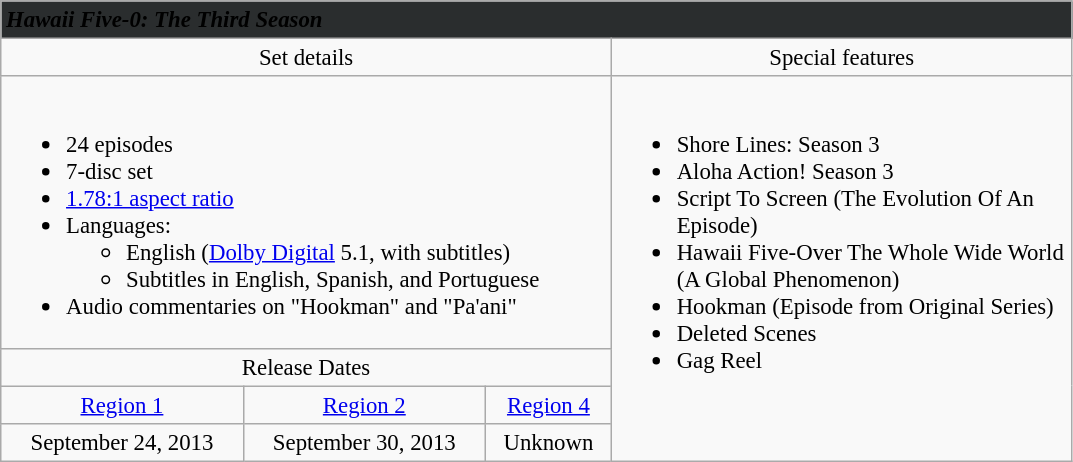<table class="wikitable" style="font-size: 95%;">
<tr style="background:#2a2d2e">
<td colspan="5"><span> <strong><em>Hawaii Five-0<em>: The Third Season<strong></span></td>
</tr>
<tr valign="top">
<td align="center" width="400" colspan="3"></strong>Set details<strong></td>
<td width="300" align="center"></strong>Special features<strong></td>
</tr>
<tr valign="top">
<td colspan="3" align="left" width="400"><br><ul><li>24 episodes</li><li>7-disc set</li><li><a href='#'>1.78:1 aspect ratio</a></li><li>Languages:<ul><li>English (<a href='#'>Dolby Digital</a> 5.1, with subtitles)</li><li>Subtitles in English, Spanish, and Portuguese</li></ul></li><li>Audio commentaries on "Hookman" and "Pa'ani"</li></ul></td>
<td rowspan="4" align="left" width="300"><br><ul><li>Shore Lines: Season 3</li><li>Aloha Action! Season 3</li><li>Script To Screen (The Evolution Of An Episode)</li><li>Hawaii Five-Over The Whole Wide World (A Global Phenomenon)</li><li>Hookman (Episode from Original Series)</li><li>Deleted Scenes</li><li>Gag Reel</li></ul></td>
</tr>
<tr>
<td colspan="3" align="center"></strong>Release Dates<strong></td>
</tr>
<tr>
<td align="center"><a href='#'>Region 1</a></td>
<td align="center"><a href='#'>Region 2</a></td>
<td align="center"><a href='#'>Region 4</a></td>
</tr>
<tr>
<td align="center">September 24, 2013</td>
<td align="center">September 30, 2013</td>
<td align="center">Unknown</td>
</tr>
</table>
